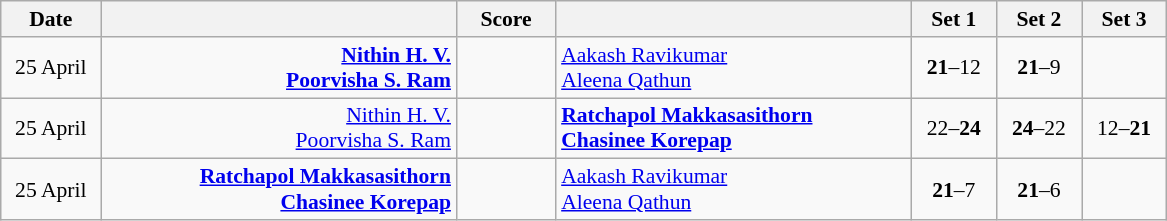<table class="wikitable" style="text-align: center; font-size:90%">
<tr>
<th width="60">Date</th>
<th align="right" width="230"></th>
<th width="60">Score</th>
<th align="left" width="230"></th>
<th width="50">Set 1</th>
<th width="50">Set 2</th>
<th width="50">Set 3</th>
</tr>
<tr>
<td>25 April<br></td>
<td align="right"><strong><a href='#'>Nithin H. V.</a> <br><a href='#'>Poorvisha S. Ram</a> </strong></td>
<td align="center"></td>
<td align="left"> <a href='#'>Aakash Ravikumar</a><br> <a href='#'>Aleena Qathun</a></td>
<td><strong>21</strong>–12</td>
<td><strong>21</strong>–9</td>
<td></td>
</tr>
<tr>
<td>25 April<br></td>
<td align="right"><a href='#'>Nithin H. V.</a> <br><a href='#'>Poorvisha S. Ram</a> </td>
<td align="center"></td>
<td align="left"><strong> <a href='#'>Ratchapol Makkasasithorn</a><br> <a href='#'>Chasinee Korepap</a></strong></td>
<td>22–<strong>24</strong></td>
<td><strong>24</strong>–22</td>
<td>12–<strong>21</strong></td>
</tr>
<tr>
<td>25 April<br></td>
<td align="right"><strong><a href='#'>Ratchapol Makkasasithorn</a> <br><a href='#'>Chasinee Korepap</a> </strong></td>
<td align="center"></td>
<td align="left"> <a href='#'>Aakash Ravikumar</a><br> <a href='#'>Aleena Qathun</a></td>
<td><strong>21</strong>–7</td>
<td><strong>21</strong>–6</td>
<td></td>
</tr>
</table>
